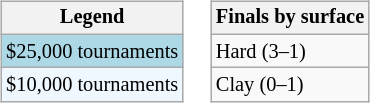<table>
<tr valign=top>
<td><br><table class=wikitable style="font-size:85%">
<tr>
<th>Legend</th>
</tr>
<tr style="background:lightblue;">
<td>$25,000 tournaments</td>
</tr>
<tr style="background:#f0f8ff;">
<td>$10,000 tournaments</td>
</tr>
</table>
</td>
<td><br><table class=wikitable style="font-size:85%">
<tr>
<th>Finals by surface</th>
</tr>
<tr>
<td>Hard (3–1)</td>
</tr>
<tr>
<td>Clay (0–1)</td>
</tr>
</table>
</td>
</tr>
</table>
